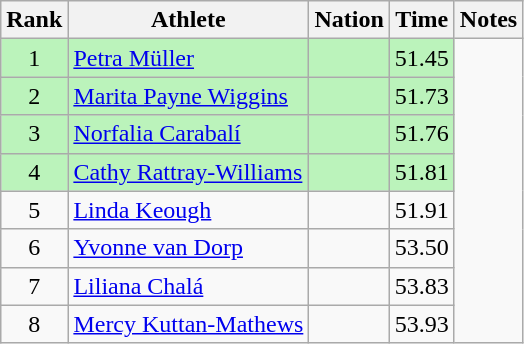<table class="wikitable sortable" style="text-align:center">
<tr>
<th>Rank</th>
<th>Athlete</th>
<th>Nation</th>
<th>Time</th>
<th>Notes</th>
</tr>
<tr style="background:#bbf3bb;">
<td>1</td>
<td align=left><a href='#'>Petra Müller</a></td>
<td align=left></td>
<td>51.45</td>
</tr>
<tr style="background:#bbf3bb;">
<td>2</td>
<td align=left><a href='#'>Marita Payne Wiggins</a></td>
<td align=left></td>
<td>51.73</td>
</tr>
<tr style="background:#bbf3bb;">
<td>3</td>
<td align=left><a href='#'>Norfalia Carabalí</a></td>
<td align=left></td>
<td>51.76</td>
</tr>
<tr style="background:#bbf3bb;">
<td>4</td>
<td align=left><a href='#'>Cathy Rattray-Williams</a></td>
<td align=left></td>
<td>51.81</td>
</tr>
<tr>
<td>5</td>
<td align=left><a href='#'>Linda Keough</a></td>
<td align=left></td>
<td>51.91</td>
</tr>
<tr>
<td>6</td>
<td align=left><a href='#'>Yvonne van Dorp</a></td>
<td align=left></td>
<td>53.50</td>
</tr>
<tr>
<td>7</td>
<td align=left><a href='#'>Liliana Chalá</a></td>
<td align=left></td>
<td>53.83</td>
</tr>
<tr>
<td>8</td>
<td align=left><a href='#'>Mercy Kuttan-Mathews</a></td>
<td align=left></td>
<td>53.93</td>
</tr>
</table>
